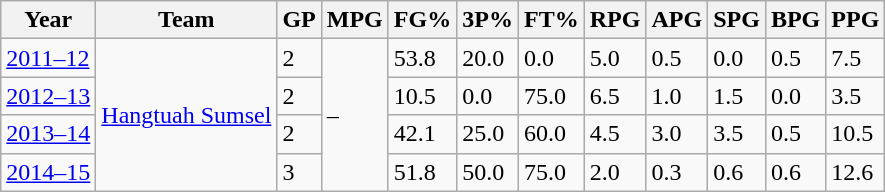<table class="wikitable sortable">
<tr>
<th>Year</th>
<th>Team</th>
<th>GP</th>
<th>MPG</th>
<th>FG%</th>
<th>3P%</th>
<th>FT%</th>
<th>RPG</th>
<th>APG</th>
<th>SPG</th>
<th>BPG</th>
<th>PPG</th>
</tr>
<tr>
<td><a href='#'>2011–12</a></td>
<td rowspan="7"><a href='#'>Hangtuah Sumsel</a></td>
<td>2</td>
<td rowspan="4">–</td>
<td>53.8</td>
<td>20.0</td>
<td>0.0</td>
<td>5.0</td>
<td>0.5</td>
<td>0.0</td>
<td>0.5</td>
<td>7.5</td>
</tr>
<tr>
<td><a href='#'>2012–13</a></td>
<td>2</td>
<td>10.5</td>
<td>0.0</td>
<td>75.0</td>
<td>6.5</td>
<td>1.0</td>
<td>1.5</td>
<td>0.0</td>
<td>3.5</td>
</tr>
<tr>
<td><a href='#'>2013–14</a></td>
<td>2</td>
<td>42.1</td>
<td>25.0</td>
<td>60.0</td>
<td>4.5</td>
<td>3.0</td>
<td>3.5</td>
<td>0.5</td>
<td>10.5</td>
</tr>
<tr>
<td><a href='#'>2014–15</a></td>
<td>3</td>
<td>51.8</td>
<td>50.0</td>
<td>75.0</td>
<td>2.0</td>
<td>0.3</td>
<td>0.6</td>
<td>0.6</td>
<td>12.6</td>
</tr>
</table>
